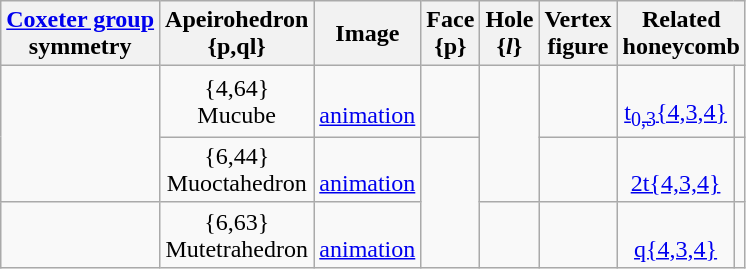<table class=wikitable>
<tr>
<th><a href='#'>Coxeter group</a><br>symmetry</th>
<th>Apeirohedron<br>{p,ql}</th>
<th>Image</th>
<th>Face<br>{p}</th>
<th>Hole<br>{<em>l</em>}</th>
<th>Vertex<br>figure</th>
<th colspan=2>Related<br>honeycomb</th>
</tr>
<tr align=center>
<td rowspan=2><br><br></td>
<td>{4,64}<br>Mucube</td>
<td><br><a href='#'>animation</a></td>
<td></td>
<td rowspan=2></td>
<td></td>
<td><br><a href='#'>t<sub>0,3</sub>{4,3,4}</a></td>
<td></td>
</tr>
<tr align=center>
<td>{6,44}<br>Muoctahedron</td>
<td><br><a href='#'>animation</a></td>
<td rowspan="2"></td>
<td></td>
<td><br><a href='#'>2t{4,3,4}</a></td>
<td></td>
</tr>
<tr align=center>
<td><br><br></td>
<td>{6,63}<br>Mutetrahedron</td>
<td><br><a href='#'>animation</a></td>
<td></td>
<td></td>
<td><br><a href='#'>q{4,3,4}</a></td>
<td></td>
</tr>
</table>
